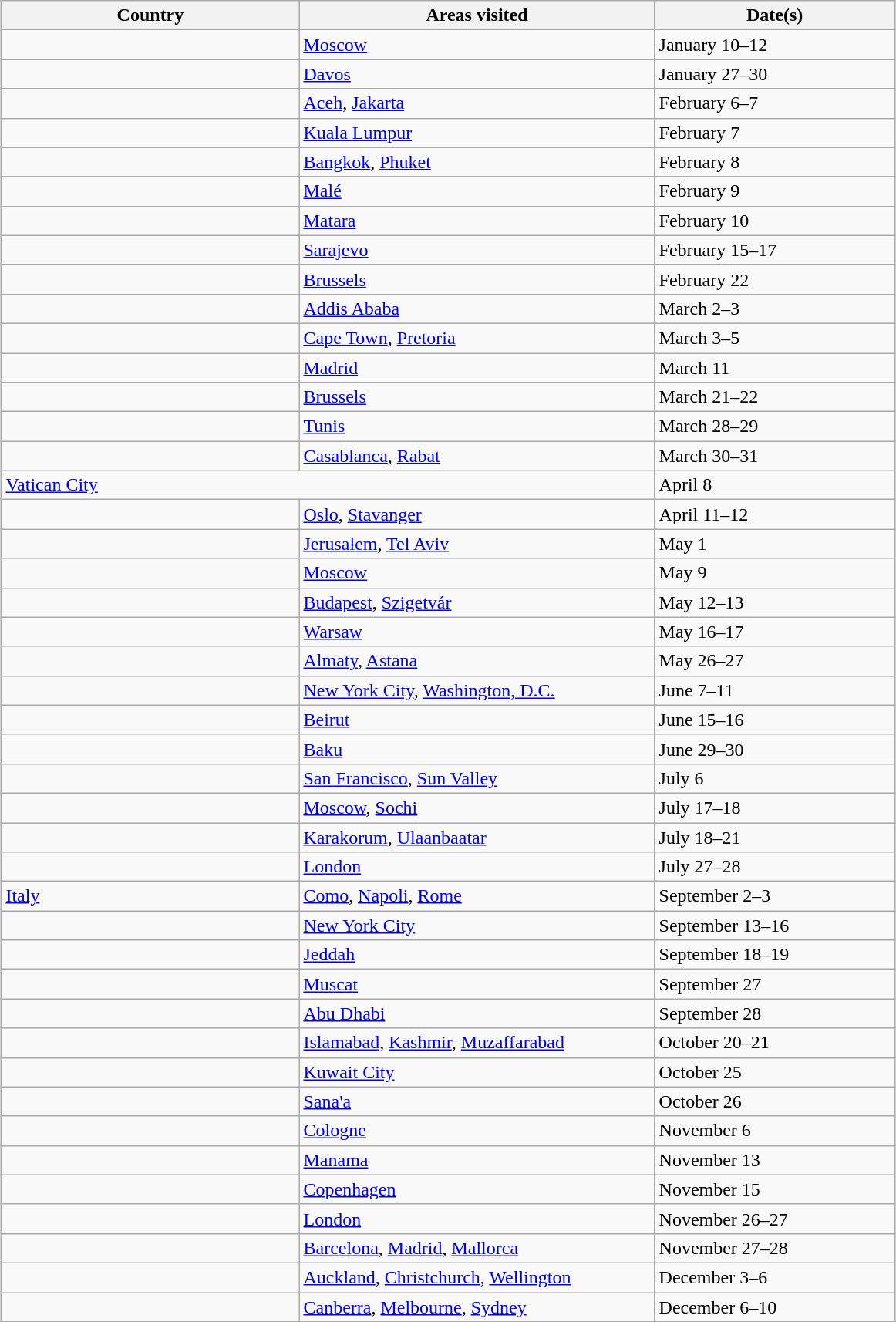<table class="wikitable" style="margin: 1em auto 1em auto">
<tr>
<th width=250>Country</th>
<th width=300>Areas visited</th>
<th width=200>Date(s)</th>
</tr>
<tr>
<td></td>
<td><a href='#'>Moscow</a></td>
<td>January 10–12</td>
</tr>
<tr>
<td></td>
<td><a href='#'>Davos</a></td>
<td>January 27–30</td>
</tr>
<tr>
<td></td>
<td><a href='#'>Aceh</a>, <a href='#'>Jakarta</a></td>
<td>February 6–7</td>
</tr>
<tr>
<td></td>
<td><a href='#'>Kuala Lumpur</a></td>
<td>February 7</td>
</tr>
<tr>
<td></td>
<td><a href='#'>Bangkok</a>, <a href='#'>Phuket</a></td>
<td>February 8</td>
</tr>
<tr>
<td></td>
<td><a href='#'>Malé</a></td>
<td>February 9</td>
</tr>
<tr>
<td></td>
<td><a href='#'>Matara</a></td>
<td>February 10</td>
</tr>
<tr>
<td></td>
<td><a href='#'>Sarajevo</a></td>
<td>February 15–17</td>
</tr>
<tr>
<td></td>
<td><a href='#'>Brussels</a></td>
<td>February 22</td>
</tr>
<tr>
<td></td>
<td><a href='#'>Addis Ababa</a></td>
<td>March 2–3</td>
</tr>
<tr>
<td></td>
<td><a href='#'>Cape Town</a>, <a href='#'>Pretoria</a></td>
<td>March 3–5</td>
</tr>
<tr>
<td></td>
<td><a href='#'>Madrid</a></td>
<td>March 11</td>
</tr>
<tr>
<td></td>
<td><a href='#'>Brussels</a></td>
<td>March 21–22</td>
</tr>
<tr>
<td></td>
<td><a href='#'>Tunis</a></td>
<td>March 28–29</td>
</tr>
<tr>
<td></td>
<td><a href='#'>Casablanca</a>, <a href='#'>Rabat</a></td>
<td>March 30–31</td>
</tr>
<tr>
<td colspan="2"> <a href='#'>Vatican City</a></td>
<td>April 8</td>
</tr>
<tr>
<td></td>
<td><a href='#'>Oslo</a>, <a href='#'>Stavanger</a></td>
<td>April 11–12</td>
</tr>
<tr>
<td></td>
<td><a href='#'>Jerusalem</a>, <a href='#'>Tel Aviv</a></td>
<td>May 1</td>
</tr>
<tr>
<td></td>
<td><a href='#'>Moscow</a></td>
<td>May 9</td>
</tr>
<tr>
<td></td>
<td><a href='#'>Budapest</a>, <a href='#'>Szigetvár</a></td>
<td>May 12–13</td>
</tr>
<tr>
<td></td>
<td><a href='#'>Warsaw</a></td>
<td>May 16–17</td>
</tr>
<tr>
<td></td>
<td><a href='#'>Almaty</a>, <a href='#'>Astana</a></td>
<td>May 26–27</td>
</tr>
<tr>
<td></td>
<td><a href='#'>New York City</a>, <a href='#'>Washington, D.C.</a></td>
<td>June 7–11</td>
</tr>
<tr>
<td></td>
<td><a href='#'>Beirut</a></td>
<td>June 15–16</td>
</tr>
<tr>
<td></td>
<td><a href='#'>Baku</a></td>
<td>June 29–30</td>
</tr>
<tr>
<td></td>
<td><a href='#'>San Francisco</a>, <a href='#'>Sun Valley</a></td>
<td>July 6</td>
</tr>
<tr>
<td></td>
<td><a href='#'>Moscow</a>, <a href='#'>Sochi</a></td>
<td>July 17–18</td>
</tr>
<tr>
<td></td>
<td><a href='#'>Karakorum</a>, <a href='#'>Ulaanbaatar</a></td>
<td>July 18–21</td>
</tr>
<tr>
<td></td>
<td><a href='#'>London</a></td>
<td>July 27–28</td>
</tr>
<tr>
<td> <a href='#'>Italy</a></td>
<td><a href='#'>Como</a>, <a href='#'>Napoli</a>, <a href='#'>Rome</a></td>
<td>September 2–3</td>
</tr>
<tr>
<td></td>
<td><a href='#'>New York City</a></td>
<td>September 13–16</td>
</tr>
<tr>
<td></td>
<td><a href='#'>Jeddah</a></td>
<td>September 18–19</td>
</tr>
<tr>
<td></td>
<td><a href='#'>Muscat</a></td>
<td>September 27</td>
</tr>
<tr>
<td></td>
<td><a href='#'>Abu Dhabi</a></td>
<td>September 28</td>
</tr>
<tr>
<td></td>
<td><a href='#'>Islamabad</a>, <a href='#'>Kashmir</a>, <a href='#'>Muzaffarabad</a></td>
<td>October 20–21</td>
</tr>
<tr>
<td></td>
<td><a href='#'>Kuwait City</a></td>
<td>October 25</td>
</tr>
<tr>
<td></td>
<td><a href='#'>Sana'a</a></td>
<td>October 26</td>
</tr>
<tr>
<td></td>
<td><a href='#'>Cologne</a></td>
<td>November 6</td>
</tr>
<tr>
<td></td>
<td><a href='#'>Manama</a></td>
<td>November 13</td>
</tr>
<tr>
<td></td>
<td><a href='#'>Copenhagen</a></td>
<td>November 15</td>
</tr>
<tr>
<td></td>
<td><a href='#'>London</a></td>
<td>November 26–27</td>
</tr>
<tr>
<td></td>
<td><a href='#'>Barcelona</a>, <a href='#'>Madrid</a>, <a href='#'>Mallorca</a></td>
<td>November 27–28</td>
</tr>
<tr>
<td></td>
<td><a href='#'>Auckland</a>, <a href='#'>Christchurch</a>, <a href='#'>Wellington</a></td>
<td>December 3–6</td>
</tr>
<tr>
<td></td>
<td><a href='#'>Canberra</a>, <a href='#'>Melbourne</a>, <a href='#'>Sydney</a></td>
<td>December 6–10</td>
</tr>
</table>
